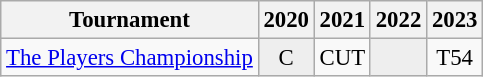<table class="wikitable" style="font-size:95%;text-align:center;">
<tr>
<th>Tournament</th>
<th>2020</th>
<th>2021</th>
<th>2022</th>
<th>2023</th>
</tr>
<tr>
<td align=left><a href='#'>The Players Championship</a></td>
<td style="background:#eeeeee;">C</td>
<td>CUT</td>
<td style="background:#eeeeee;"></td>
<td>T54</td>
</tr>
</table>
